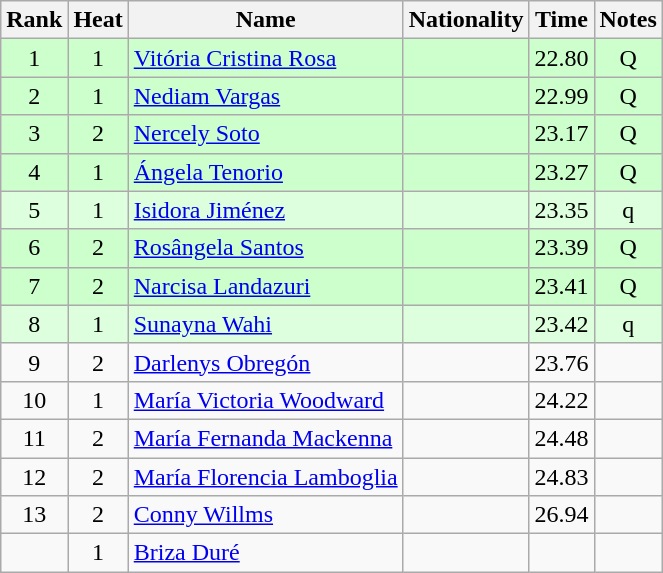<table class="wikitable sortable" style="text-align:center">
<tr>
<th>Rank</th>
<th>Heat</th>
<th>Name</th>
<th>Nationality</th>
<th>Time</th>
<th>Notes</th>
</tr>
<tr bgcolor=ccffcc>
<td>1</td>
<td>1</td>
<td align=left><a href='#'>Vitória Cristina Rosa</a></td>
<td align=left></td>
<td>22.80</td>
<td>Q</td>
</tr>
<tr bgcolor=ccffcc>
<td>2</td>
<td>1</td>
<td align=left><a href='#'>Nediam Vargas</a></td>
<td align=left></td>
<td>22.99</td>
<td>Q</td>
</tr>
<tr bgcolor=ccffcc>
<td>3</td>
<td>2</td>
<td align=left><a href='#'>Nercely Soto</a></td>
<td align=left></td>
<td>23.17</td>
<td>Q</td>
</tr>
<tr bgcolor=ccffcc>
<td>4</td>
<td>1</td>
<td align=left><a href='#'>Ángela Tenorio</a></td>
<td align=left></td>
<td>23.27</td>
<td>Q</td>
</tr>
<tr bgcolor=ddffdd>
<td>5</td>
<td>1</td>
<td align=left><a href='#'>Isidora Jiménez</a></td>
<td align=left></td>
<td>23.35</td>
<td>q</td>
</tr>
<tr bgcolor=ccffcc>
<td>6</td>
<td>2</td>
<td align=left><a href='#'>Rosângela Santos</a></td>
<td align=left></td>
<td>23.39</td>
<td>Q</td>
</tr>
<tr bgcolor=ccffcc>
<td>7</td>
<td>2</td>
<td align=left><a href='#'>Narcisa Landazuri</a></td>
<td align=left></td>
<td>23.41</td>
<td>Q</td>
</tr>
<tr bgcolor=ddffdd>
<td>8</td>
<td>1</td>
<td align=left><a href='#'>Sunayna Wahi</a></td>
<td align=left></td>
<td>23.42</td>
<td>q</td>
</tr>
<tr>
<td>9</td>
<td>2</td>
<td align=left><a href='#'>Darlenys Obregón</a></td>
<td align=left></td>
<td>23.76</td>
<td></td>
</tr>
<tr>
<td>10</td>
<td>1</td>
<td align=left><a href='#'>María Victoria Woodward</a></td>
<td align=left></td>
<td>24.22</td>
<td></td>
</tr>
<tr>
<td>11</td>
<td>2</td>
<td align=left><a href='#'>María Fernanda Mackenna</a></td>
<td align=left></td>
<td>24.48</td>
<td></td>
</tr>
<tr>
<td>12</td>
<td>2</td>
<td align=left><a href='#'>María Florencia Lamboglia</a></td>
<td align=left></td>
<td>24.83</td>
<td></td>
</tr>
<tr>
<td>13</td>
<td>2</td>
<td align=left><a href='#'>Conny Willms</a></td>
<td align=left></td>
<td>26.94</td>
<td></td>
</tr>
<tr>
<td></td>
<td>1</td>
<td align=left><a href='#'>Briza Duré</a></td>
<td align=left></td>
<td></td>
<td></td>
</tr>
</table>
